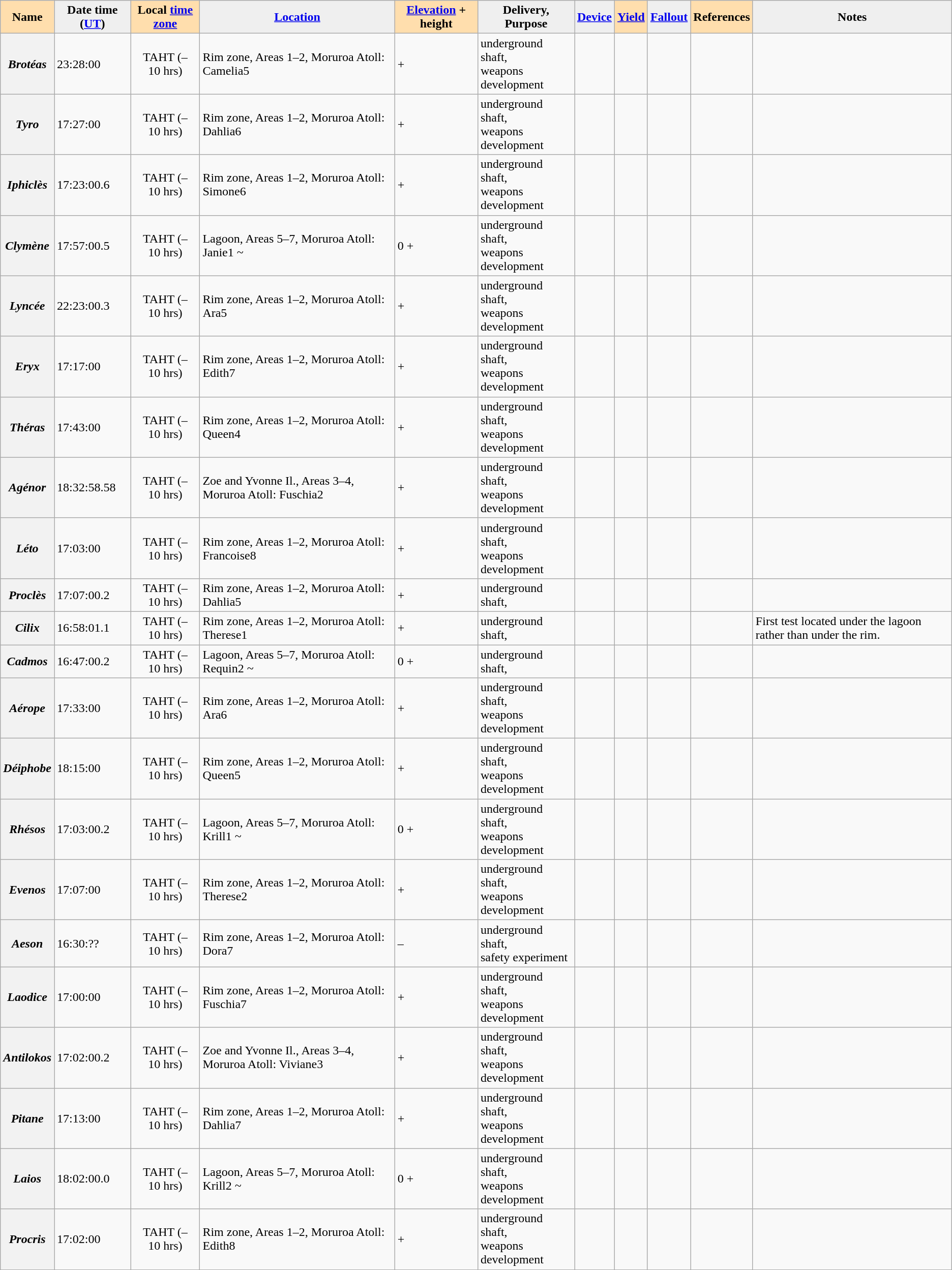<table class="wikitable sortable">
<tr>
<th style="background:#ffdead;">Name </th>
<th style="background:#efefef;">Date time (<a href='#'>UT</a>)</th>
<th style="background:#ffdead;">Local <a href='#'>time zone</a></th>
<th style="background:#efefef;"><a href='#'>Location</a></th>
<th style="background:#ffdead;"><a href='#'>Elevation</a> + height </th>
<th style="background:#efefef;">Delivery, <br>Purpose </th>
<th style="background:#efefef;"><a href='#'>Device</a></th>
<th style="background:#ffdead;"><a href='#'>Yield</a></th>
<th style="background:#efefef;" class="unsortable"><a href='#'>Fallout</a></th>
<th style="background:#ffdead;" class="unsortable">References</th>
<th style="background:#efefef;" class="unsortable">Notes</th>
</tr>
<tr>
<th><em>Brotéas</em></th>
<td> 23:28:00</td>
<td style="text-align:center;">TAHT (–10 hrs)<br></td>
<td>Rim zone, Areas 1–2, Moruroa Atoll: Camelia5 </td>
<td> +</td>
<td>underground shaft,<br>weapons development</td>
<td></td>
<td style="text-align:center;"></td>
<td></td>
<td></td>
<td></td>
</tr>
<tr>
<th><em>Tyro</em></th>
<td> 17:27:00</td>
<td style="text-align:center;">TAHT (–10 hrs)<br></td>
<td>Rim zone, Areas 1–2, Moruroa Atoll: Dahlia6 </td>
<td> +</td>
<td>underground shaft,<br>weapons development</td>
<td></td>
<td style="text-align:center;"></td>
<td></td>
<td></td>
<td></td>
</tr>
<tr>
<th><em>Iphiclès</em></th>
<td> 17:23:00.6</td>
<td style="text-align:center;">TAHT (–10 hrs)<br></td>
<td>Rim zone, Areas 1–2, Moruroa Atoll: Simone6 </td>
<td> +</td>
<td>underground shaft,<br>weapons development</td>
<td></td>
<td style="text-align:center;"></td>
<td></td>
<td></td>
<td></td>
</tr>
<tr>
<th><em>Clymène</em></th>
<td> 17:57:00.5</td>
<td style="text-align:center;">TAHT (–10 hrs)<br></td>
<td>Lagoon, Areas 5–7, Moruroa Atoll: Janie1 ~ </td>
<td>0 +</td>
<td>underground shaft,<br>weapons development</td>
<td></td>
<td style="text-align:center;"></td>
<td></td>
<td></td>
<td></td>
</tr>
<tr>
<th><em>Lyncée</em></th>
<td> 22:23:00.3</td>
<td style="text-align:center;">TAHT (–10 hrs)<br></td>
<td>Rim zone, Areas 1–2, Moruroa Atoll: Ara5 </td>
<td> +</td>
<td>underground shaft,<br>weapons development</td>
<td></td>
<td style="text-align:center;"></td>
<td></td>
<td></td>
<td></td>
</tr>
<tr>
<th><em>Eryx</em></th>
<td> 17:17:00</td>
<td style="text-align:center;">TAHT (–10 hrs)<br></td>
<td>Rim zone, Areas 1–2, Moruroa Atoll: Edith7 </td>
<td> +</td>
<td>underground shaft,<br>weapons development</td>
<td></td>
<td style="text-align:center;"></td>
<td></td>
<td></td>
<td></td>
</tr>
<tr>
<th><em>Théras</em></th>
<td> 17:43:00</td>
<td style="text-align:center;">TAHT (–10 hrs)<br></td>
<td>Rim zone, Areas 1–2, Moruroa Atoll: Queen4 </td>
<td> +</td>
<td>underground shaft,<br>weapons development</td>
<td></td>
<td style="text-align:center;"></td>
<td></td>
<td></td>
<td></td>
</tr>
<tr>
<th><em>Agénor</em></th>
<td> 18:32:58.58</td>
<td style="text-align:center;">TAHT (–10 hrs)<br></td>
<td>Zoe and Yvonne Il., Areas 3–4, Moruroa Atoll: Fuschia2 </td>
<td> +</td>
<td>underground shaft,<br>weapons development</td>
<td></td>
<td style="text-align:center;"></td>
<td></td>
<td></td>
<td></td>
</tr>
<tr>
<th><em>Léto</em></th>
<td> 17:03:00</td>
<td style="text-align:center;">TAHT (–10 hrs)<br></td>
<td>Rim zone, Areas 1–2, Moruroa Atoll: Francoise8 </td>
<td> +</td>
<td>underground shaft,<br>weapons development</td>
<td></td>
<td style="text-align:center;"></td>
<td></td>
<td></td>
<td></td>
</tr>
<tr>
<th><em>Proclès</em></th>
<td> 17:07:00.2</td>
<td style="text-align:center;">TAHT (–10 hrs)<br></td>
<td>Rim zone, Areas 1–2, Moruroa Atoll: Dahlia5 </td>
<td> +</td>
<td>underground shaft,<br></td>
<td></td>
<td style="text-align:center;"></td>
<td></td>
<td></td>
<td></td>
</tr>
<tr>
<th><em>Cilix</em></th>
<td> 16:58:01.1</td>
<td style="text-align:center;">TAHT (–10 hrs)<br></td>
<td>Rim zone, Areas 1–2, Moruroa Atoll: Therese1 </td>
<td> +</td>
<td>underground shaft,<br></td>
<td></td>
<td style="text-align:center;"></td>
<td></td>
<td></td>
<td>First test located under the lagoon rather than under the rim.</td>
</tr>
<tr>
<th><em>Cadmos</em></th>
<td> 16:47:00.2</td>
<td style="text-align:center;">TAHT (–10 hrs)<br></td>
<td>Lagoon, Areas 5–7, Moruroa Atoll: Requin2 ~ </td>
<td>0 +</td>
<td>underground shaft,<br></td>
<td></td>
<td style="text-align:center;"></td>
<td></td>
<td></td>
<td></td>
</tr>
<tr>
<th><em>Aérope</em></th>
<td> 17:33:00</td>
<td style="text-align:center;">TAHT (–10 hrs)<br></td>
<td>Rim zone, Areas 1–2, Moruroa Atoll: Ara6 </td>
<td> +</td>
<td>underground shaft,<br>weapons development</td>
<td></td>
<td style="text-align:center;"></td>
<td></td>
<td></td>
<td></td>
</tr>
<tr>
<th><em>Déiphobe</em></th>
<td> 18:15:00</td>
<td style="text-align:center;">TAHT (–10 hrs)<br></td>
<td>Rim zone, Areas 1–2, Moruroa Atoll: Queen5 </td>
<td> +</td>
<td>underground shaft,<br>weapons development</td>
<td></td>
<td style="text-align:center;"></td>
<td></td>
<td></td>
<td></td>
</tr>
<tr>
<th><em>Rhésos</em></th>
<td> 17:03:00.2</td>
<td style="text-align:center;">TAHT (–10 hrs)<br></td>
<td>Lagoon, Areas 5–7, Moruroa Atoll: Krill1 ~ </td>
<td>0 +</td>
<td>underground shaft,<br>weapons development</td>
<td></td>
<td style="text-align:center;"></td>
<td></td>
<td></td>
<td></td>
</tr>
<tr>
<th><em>Evenos</em></th>
<td> 17:07:00</td>
<td style="text-align:center;">TAHT (–10 hrs)<br></td>
<td>Rim zone, Areas 1–2, Moruroa Atoll: Therese2 </td>
<td> +</td>
<td>underground shaft,<br>weapons development</td>
<td></td>
<td style="text-align:center;"></td>
<td></td>
<td></td>
<td></td>
</tr>
<tr>
<th><em>Aeson</em></th>
<td> 16:30:??</td>
<td style="text-align:center;">TAHT (–10 hrs)<br></td>
<td>Rim zone, Areas 1–2, Moruroa Atoll: Dora7 </td>
<td> – </td>
<td>underground shaft,<br>safety experiment</td>
<td></td>
<td style="text-align:center;"></td>
<td></td>
<td></td>
<td></td>
</tr>
<tr>
<th><em>Laodice</em></th>
<td> 17:00:00</td>
<td style="text-align:center;">TAHT (–10 hrs)<br></td>
<td>Rim zone, Areas 1–2, Moruroa Atoll: Fuschia7 </td>
<td> +</td>
<td>underground shaft,<br>weapons development</td>
<td></td>
<td style="text-align:center;"></td>
<td></td>
<td></td>
<td></td>
</tr>
<tr>
<th><em>Antilokos</em></th>
<td> 17:02:00.2</td>
<td style="text-align:center;">TAHT (–10 hrs)<br></td>
<td>Zoe and Yvonne Il., Areas 3–4, Moruroa Atoll: Viviane3 </td>
<td> +</td>
<td>underground shaft,<br>weapons development</td>
<td></td>
<td style="text-align:center;"></td>
<td></td>
<td></td>
<td></td>
</tr>
<tr>
<th><em>Pitane</em></th>
<td> 17:13:00</td>
<td style="text-align:center;">TAHT (–10 hrs)<br></td>
<td>Rim zone, Areas 1–2, Moruroa Atoll: Dahlia7 </td>
<td> +</td>
<td>underground shaft,<br>weapons development</td>
<td></td>
<td style="text-align:center;"></td>
<td></td>
<td></td>
<td></td>
</tr>
<tr>
<th><em>Laios</em></th>
<td> 18:02:00.0</td>
<td style="text-align:center;">TAHT (–10 hrs)<br></td>
<td>Lagoon, Areas 5–7, Moruroa Atoll: Krill2 ~ </td>
<td>0 +</td>
<td>underground shaft,<br>weapons development</td>
<td></td>
<td style="text-align:center;"></td>
<td></td>
<td></td>
<td></td>
</tr>
<tr>
<th><em>Procris</em></th>
<td> 17:02:00</td>
<td style="text-align:center;">TAHT (–10 hrs)<br></td>
<td>Rim zone, Areas 1–2, Moruroa Atoll: Edith8 </td>
<td> +</td>
<td>underground shaft,<br>weapons development</td>
<td></td>
<td style="text-align:center;"></td>
<td></td>
<td></td>
<td></td>
</tr>
</table>
